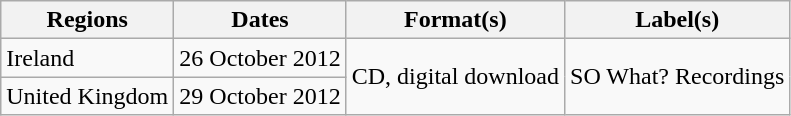<table class="wikitable plainrowheaders">
<tr>
<th scope="col">Regions</th>
<th scope="col">Dates</th>
<th scope="col">Format(s)</th>
<th scope="col">Label(s)</th>
</tr>
<tr>
<td>Ireland</td>
<td>26 October 2012</td>
<td rowspan="2">CD, digital download</td>
<td rowspan="2">SO What? Recordings</td>
</tr>
<tr>
<td>United Kingdom</td>
<td>29 October 2012</td>
</tr>
</table>
